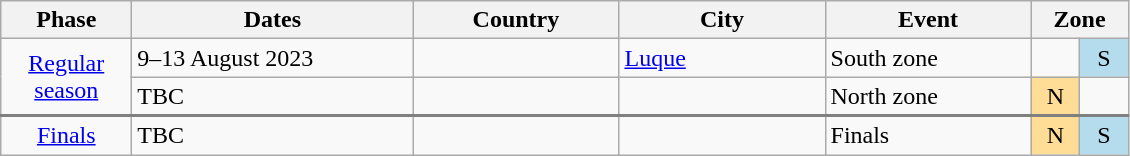<table class="wikitable">
<tr>
<th width=80>Phase</th>
<th width="180">Dates</th>
<th width="130">Country</th>
<th width="130">City</th>
<th width="130">Event</th>
<th colspan=2 width=50>Zone</th>
</tr>
<tr>
<td style="border-bottom: 2px solid grey" rowspan=2 align=center><a href='#'>Regular<br>season</a></td>
<td>9–13 August 2023</td>
<td></td>
<td><a href='#'>Luque</a></td>
<td>South zone</td>
<td></td>
<td bgcolor=#b4dced align=center width=25>S</td>
</tr>
<tr style="border-bottom: 2px solid grey">
<td>TBC</td>
<td></td>
<td></td>
<td>North zone</td>
<td bgcolor=#ffdd96 align=center width=25>N</td>
<td></td>
</tr>
<tr>
<td align=center><a href='#'>Finals</a></td>
<td>TBC</td>
<td></td>
<td></td>
<td>Finals</td>
<td bgcolor=#ffdd96 align=center>N</td>
<td bgcolor=#b4dced align=center>S</td>
</tr>
</table>
